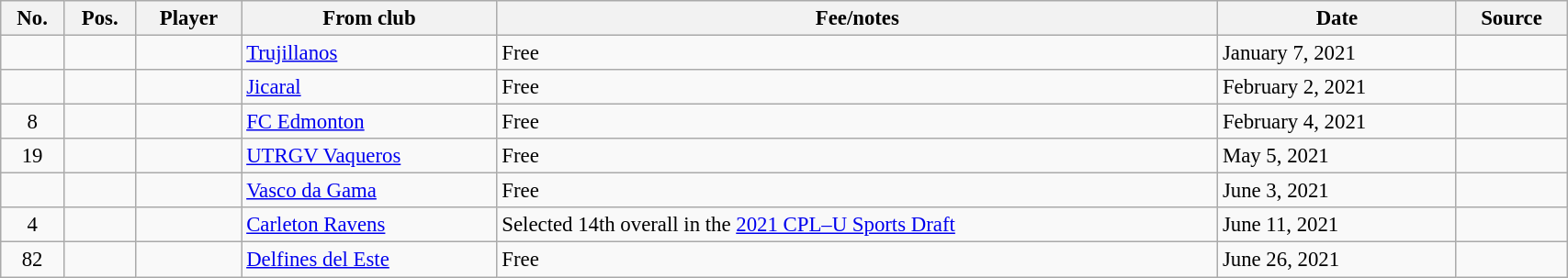<table class="wikitable sortable" style="width:90%; font-size:95%;">
<tr>
<th>No.</th>
<th>Pos.</th>
<th>Player</th>
<th>From club</th>
<th>Fee/notes</th>
<th>Date</th>
<th>Source</th>
</tr>
<tr>
<td align=center></td>
<td align=center></td>
<td></td>
<td> <a href='#'>Trujillanos</a></td>
<td>Free</td>
<td>January 7, 2021</td>
<td></td>
</tr>
<tr>
<td align=center></td>
<td align=center></td>
<td></td>
<td> <a href='#'>Jicaral</a></td>
<td>Free</td>
<td>February 2, 2021</td>
<td></td>
</tr>
<tr>
<td align=center>8</td>
<td align=center></td>
<td></td>
<td> <a href='#'>FC Edmonton</a></td>
<td>Free</td>
<td>February 4, 2021</td>
<td></td>
</tr>
<tr>
<td align=center>19</td>
<td align=center></td>
<td></td>
<td> <a href='#'>UTRGV Vaqueros</a></td>
<td>Free</td>
<td>May 5, 2021</td>
<td></td>
</tr>
<tr>
<td align=center></td>
<td align=center></td>
<td></td>
<td> <a href='#'>Vasco da Gama</a></td>
<td>Free</td>
<td>June 3, 2021</td>
<td></td>
</tr>
<tr>
<td align=center>4</td>
<td align=center></td>
<td></td>
<td> <a href='#'>Carleton Ravens</a></td>
<td>Selected 14th overall in the <a href='#'>2021 CPL–U Sports Draft</a></td>
<td>June 11, 2021</td>
<td></td>
</tr>
<tr>
<td align=center>82</td>
<td align=center></td>
<td></td>
<td> <a href='#'>Delfines del Este</a></td>
<td>Free</td>
<td>June 26, 2021</td>
<td></td>
</tr>
</table>
